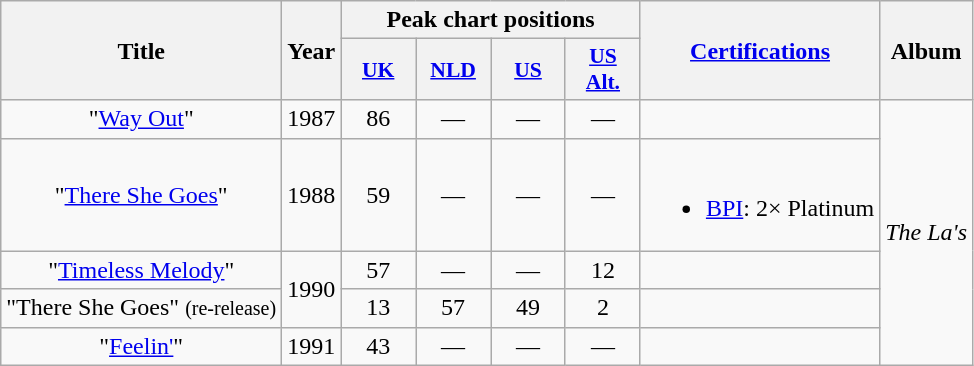<table class="wikitable plainrowheaders" style="text-align:center;">
<tr>
<th rowspan="2">Title</th>
<th rowspan="2">Year</th>
<th colspan="4">Peak chart positions</th>
<th rowspan="2"><a href='#'>Certifications</a></th>
<th rowspan="2">Album</th>
</tr>
<tr>
<th scope="col" style="width:3em;font-size:90%;"><a href='#'>UK</a><br></th>
<th scope="col" style="width:3em;font-size:90%;"><a href='#'>NLD</a><br></th>
<th scope="col" style="width:3em;font-size:90%;"><a href='#'>US</a><br></th>
<th scope="col" style="width:3em;font-size:90%;"><a href='#'>US<br>Alt.</a><br></th>
</tr>
<tr>
<td>"<a href='#'>Way Out</a>"</td>
<td style="text-align:center;">1987</td>
<td style="text-align:center;">86</td>
<td style="text-align:center;">—</td>
<td style="text-align:center;">—</td>
<td style="text-align:center;">—</td>
<td></td>
<td rowspan="5"><em>The La's</em></td>
</tr>
<tr>
<td>"<a href='#'>There She Goes</a>"</td>
<td align="center">1988</td>
<td style="text-align:center;">59</td>
<td style="text-align:center;">—</td>
<td style="text-align:center;">—</td>
<td style="text-align:center;">—</td>
<td><br><ul><li><a href='#'>BPI</a>: 2× Platinum</li></ul></td>
</tr>
<tr>
<td>"<a href='#'>Timeless Melody</a>"</td>
<td rowspan="2" style="text-align:center;">1990</td>
<td style="text-align:center;">57</td>
<td style="text-align:center;">—</td>
<td style="text-align:center;">—</td>
<td style="text-align:center;">12</td>
<td></td>
</tr>
<tr>
<td>"There She Goes" <small>(re-release)</small></td>
<td style="text-align:center;">13</td>
<td style="text-align:center;">57</td>
<td style="text-align:center;">49</td>
<td style="text-align:center;">2</td>
<td></td>
</tr>
<tr>
<td>"<a href='#'>Feelin'</a>"</td>
<td align="center">1991</td>
<td style="text-align:center;">43</td>
<td style="text-align:center;">—</td>
<td style="text-align:center;">—</td>
<td style="text-align:center;">—</td>
<td></td>
</tr>
</table>
